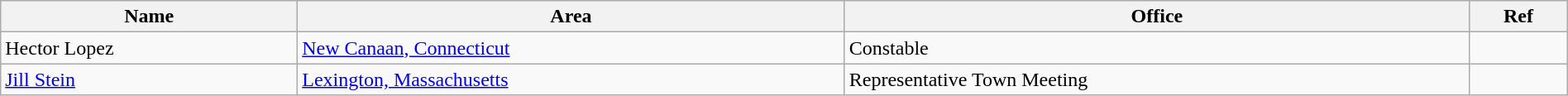<table class="wikitable sortable" width="100%">
<tr>
<th>Name</th>
<th>Area</th>
<th>Office</th>
<th>Ref</th>
</tr>
<tr>
<td>Hector Lopez</td>
<td><a href='#'>New Canaan, Connecticut</a></td>
<td>Constable</td>
<td></td>
</tr>
<tr>
<td><a href='#'>Jill Stein</a></td>
<td><a href='#'>Lexington, Massachusetts</a></td>
<td>Representative Town Meeting</td>
<td></td>
</tr>
</table>
